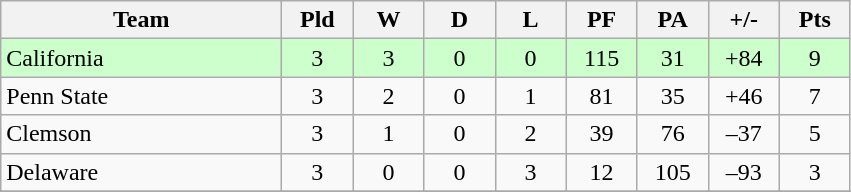<table class="wikitable" style="text-align: center;">
<tr>
<th width="180">Team</th>
<th width="40">Pld</th>
<th width="40">W</th>
<th width="40">D</th>
<th width="40">L</th>
<th width="40">PF</th>
<th width="40">PA</th>
<th width="40">+/-</th>
<th width="40">Pts</th>
</tr>
<tr bgcolor=#ccffcc>
<td align="left">California</td>
<td>3</td>
<td>3</td>
<td>0</td>
<td>0</td>
<td>115</td>
<td>31</td>
<td>+84</td>
<td>9</td>
</tr>
<tr>
<td align="left">Penn State</td>
<td>3</td>
<td>2</td>
<td>0</td>
<td>1</td>
<td>81</td>
<td>35</td>
<td>+46</td>
<td>7</td>
</tr>
<tr>
<td align="left">Clemson</td>
<td>3</td>
<td>1</td>
<td>0</td>
<td>2</td>
<td>39</td>
<td>76</td>
<td>–37</td>
<td>5</td>
</tr>
<tr>
<td align="left">Delaware</td>
<td>3</td>
<td>0</td>
<td>0</td>
<td>3</td>
<td>12</td>
<td>105</td>
<td>–93</td>
<td>3</td>
</tr>
<tr>
</tr>
</table>
